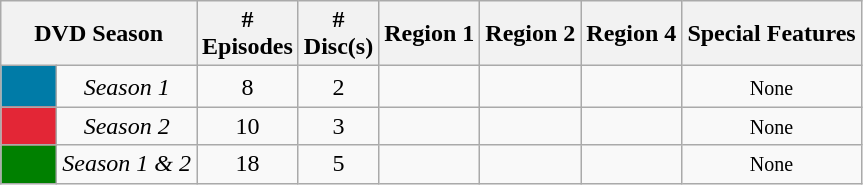<table class="wikitable">
<tr>
<th colspan="2">DVD Season</th>
<th>#<br>Episodes</th>
<th>#<br>Disc(s)</th>
<th>Region 1</th>
<th>Region 2</th>
<th>Region 4</th>
<th>Special Features</th>
</tr>
<tr>
<td bgcolor="#007BA7" height="20px" width="30px"></td>
<td style="text-align:center"><em>Season 1</em></td>
<td style="text-align:center">8</td>
<td style="text-align:center">2</td>
<td></td>
<td></td>
<td style="text-align:center"></td>
<td style="text-align: center;"><span><small>None</small></span></td>
</tr>
<tr>
<td bgcolor="#E32636" height="10px"></td>
<td style="text-align:center"><em>Season 2</em></td>
<td style="text-align:center">10</td>
<td style="text-align:center">3</td>
<td></td>
<td></td>
<td style="text-align:center"></td>
<td style="text-align: center;"><span><small>None</small></span></td>
</tr>
<tr>
<td bgcolor="#008000" height="10px"></td>
<td style="text-align:center"><em>Season 1 & 2</em></td>
<td style="text-align:center">18</td>
<td style="text-align:center">5</td>
<td></td>
<td></td>
<td style="text-align:center"></td>
<td style="text-align: center;"><span><small>None</small></span></td>
</tr>
</table>
